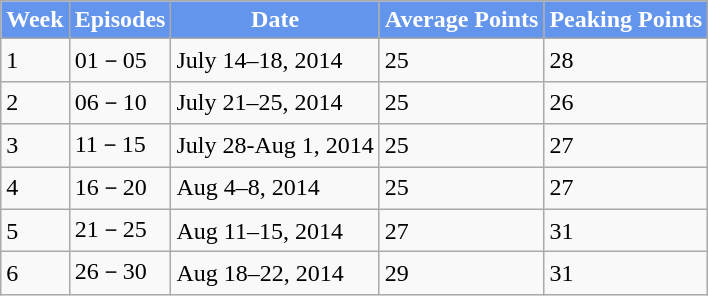<table class="wikitable">
<tr style="background:cornflowerblue; color:white" align="center">
<td><strong>Week</strong></td>
<td><strong>Episodes</strong></td>
<td><strong>Date</strong></td>
<td><strong>Average Points</strong></td>
<td><strong>Peaking Points</strong></td>
</tr>
<tr>
<td>1</td>
<td>01－05</td>
<td>July 14–18, 2014</td>
<td>25</td>
<td>28</td>
</tr>
<tr>
<td>2</td>
<td>06－10</td>
<td>July 21–25, 2014</td>
<td>25</td>
<td>26</td>
</tr>
<tr>
<td>3</td>
<td>11－15</td>
<td>July 28-Aug 1, 2014</td>
<td>25</td>
<td>27</td>
</tr>
<tr>
<td>4</td>
<td>16－20</td>
<td>Aug 4–8, 2014</td>
<td>25</td>
<td>27</td>
</tr>
<tr>
<td>5</td>
<td>21－25</td>
<td>Aug 11–15, 2014</td>
<td>27</td>
<td>31</td>
</tr>
<tr>
<td>6</td>
<td>26－30</td>
<td>Aug 18–22, 2014</td>
<td>29</td>
<td>31</td>
</tr>
</table>
